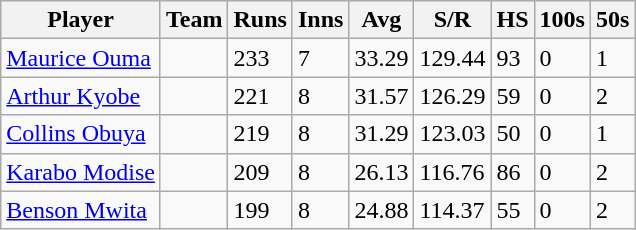<table class="wikitable">
<tr>
<th>Player</th>
<th>Team</th>
<th>Runs</th>
<th>Inns</th>
<th>Avg</th>
<th>S/R</th>
<th>HS</th>
<th>100s</th>
<th>50s</th>
</tr>
<tr>
<td><a href='#'>Maurice Ouma</a></td>
<td></td>
<td>233</td>
<td>7</td>
<td>33.29</td>
<td>129.44</td>
<td>93</td>
<td>0</td>
<td>1</td>
</tr>
<tr>
<td><a href='#'>Arthur Kyobe</a></td>
<td></td>
<td>221</td>
<td>8</td>
<td>31.57</td>
<td>126.29</td>
<td>59</td>
<td>0</td>
<td>2</td>
</tr>
<tr>
<td><a href='#'>Collins Obuya</a></td>
<td></td>
<td>219</td>
<td>8</td>
<td>31.29</td>
<td>123.03</td>
<td>50</td>
<td>0</td>
<td>1</td>
</tr>
<tr>
<td><a href='#'>Karabo Modise</a></td>
<td></td>
<td>209</td>
<td>8</td>
<td>26.13</td>
<td>116.76</td>
<td>86</td>
<td>0</td>
<td>2</td>
</tr>
<tr>
<td><a href='#'>Benson Mwita</a></td>
<td></td>
<td>199</td>
<td>8</td>
<td>24.88</td>
<td>114.37</td>
<td>55</td>
<td>0</td>
<td>2</td>
</tr>
</table>
